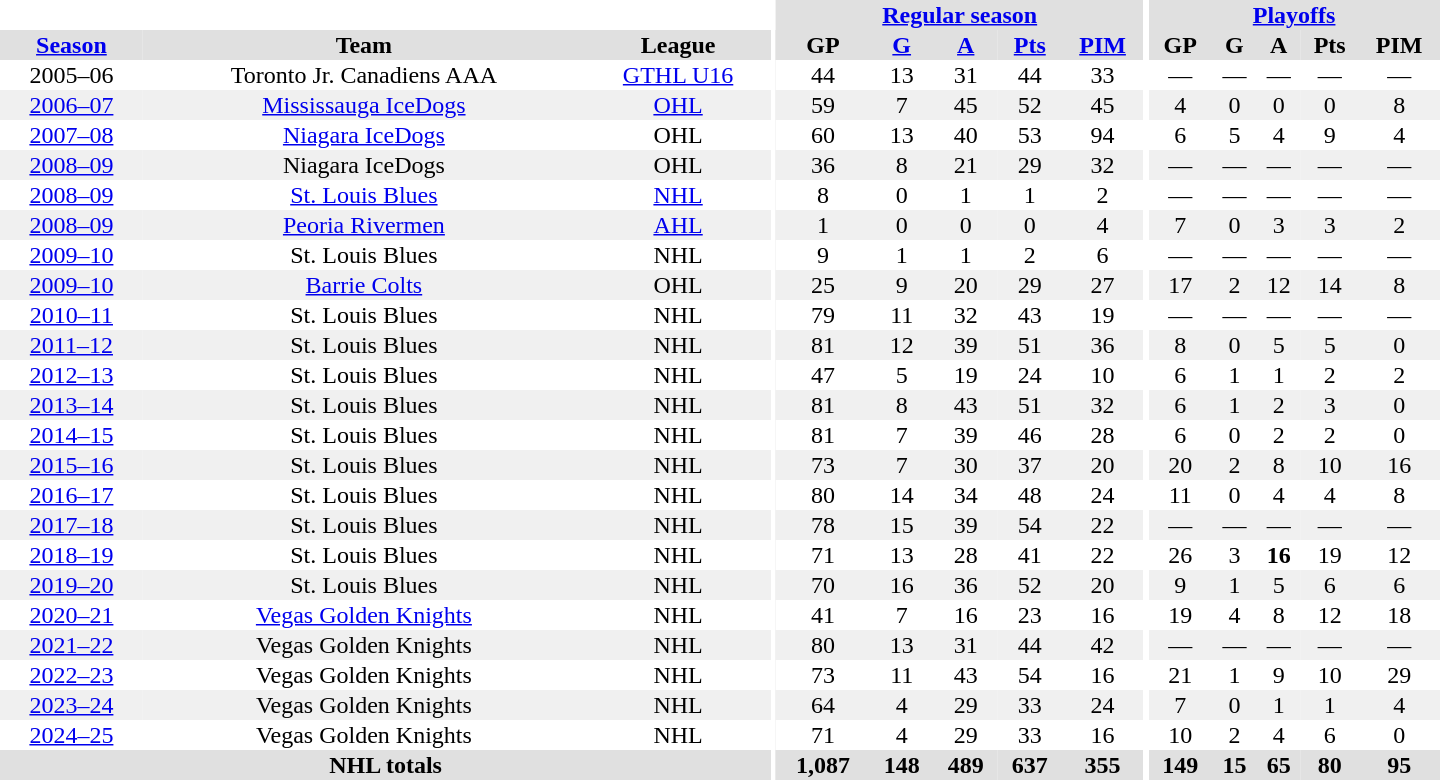<table border="0" cellpadding="1" cellspacing="0" style="text-align:center; width:60em">
<tr bgcolor="#e0e0e0">
<th colspan="3" bgcolor="#ffffff"></th>
<th rowspan="99" bgcolor="#ffffff"></th>
<th colspan="5"><a href='#'>Regular season</a></th>
<th rowspan="99" bgcolor="#ffffff"></th>
<th colspan="5"><a href='#'>Playoffs</a></th>
</tr>
<tr bgcolor="#e0e0e0">
<th><a href='#'>Season</a></th>
<th>Team</th>
<th>League</th>
<th>GP</th>
<th><a href='#'>G</a></th>
<th><a href='#'>A</a></th>
<th><a href='#'>Pts</a></th>
<th><a href='#'>PIM</a></th>
<th>GP</th>
<th>G</th>
<th>A</th>
<th>Pts</th>
<th>PIM</th>
</tr>
<tr>
<td>2005–06</td>
<td>Toronto Jr. Canadiens AAA</td>
<td><a href='#'>GTHL U16</a></td>
<td>44</td>
<td>13</td>
<td>31</td>
<td>44</td>
<td>33</td>
<td>—</td>
<td>—</td>
<td>—</td>
<td>—</td>
<td>—</td>
</tr>
<tr bgcolor=f0f0f0>
<td><a href='#'>2006–07</a></td>
<td><a href='#'>Mississauga IceDogs</a></td>
<td><a href='#'>OHL</a></td>
<td>59</td>
<td>7</td>
<td>45</td>
<td>52</td>
<td>45</td>
<td>4</td>
<td>0</td>
<td>0</td>
<td>0</td>
<td>8</td>
</tr>
<tr>
<td><a href='#'>2007–08</a></td>
<td><a href='#'>Niagara IceDogs</a></td>
<td>OHL</td>
<td>60</td>
<td>13</td>
<td>40</td>
<td>53</td>
<td>94</td>
<td>6</td>
<td>5</td>
<td>4</td>
<td>9</td>
<td>4</td>
</tr>
<tr bgcolor=f0f0f0>
<td><a href='#'>2008–09</a></td>
<td>Niagara IceDogs</td>
<td>OHL</td>
<td>36</td>
<td>8</td>
<td>21</td>
<td>29</td>
<td>32</td>
<td>—</td>
<td>—</td>
<td>—</td>
<td>—</td>
<td>—</td>
</tr>
<tr>
<td><a href='#'>2008–09</a></td>
<td><a href='#'>St. Louis Blues</a></td>
<td><a href='#'>NHL</a></td>
<td>8</td>
<td>0</td>
<td>1</td>
<td>1</td>
<td>2</td>
<td>—</td>
<td>—</td>
<td>—</td>
<td>—</td>
<td>—</td>
</tr>
<tr bgcolor=f0f0f0>
<td><a href='#'>2008–09</a></td>
<td><a href='#'>Peoria Rivermen</a></td>
<td><a href='#'>AHL</a></td>
<td>1</td>
<td>0</td>
<td>0</td>
<td>0</td>
<td>4</td>
<td>7</td>
<td>0</td>
<td>3</td>
<td>3</td>
<td>2</td>
</tr>
<tr>
<td><a href='#'>2009–10</a></td>
<td>St. Louis Blues</td>
<td>NHL</td>
<td>9</td>
<td>1</td>
<td>1</td>
<td>2</td>
<td>6</td>
<td>—</td>
<td>—</td>
<td>—</td>
<td>—</td>
<td>—</td>
</tr>
<tr bgcolor=f0f0f0>
<td><a href='#'>2009–10</a></td>
<td><a href='#'>Barrie Colts</a></td>
<td>OHL</td>
<td>25</td>
<td>9</td>
<td>20</td>
<td>29</td>
<td>27</td>
<td>17</td>
<td>2</td>
<td>12</td>
<td>14</td>
<td>8</td>
</tr>
<tr>
<td><a href='#'>2010–11</a></td>
<td>St. Louis Blues</td>
<td>NHL</td>
<td>79</td>
<td>11</td>
<td>32</td>
<td>43</td>
<td>19</td>
<td>—</td>
<td>—</td>
<td>—</td>
<td>—</td>
<td>—</td>
</tr>
<tr bgcolor=f0f0f0>
<td><a href='#'>2011–12</a></td>
<td>St. Louis Blues</td>
<td>NHL</td>
<td>81</td>
<td>12</td>
<td>39</td>
<td>51</td>
<td>36</td>
<td>8</td>
<td>0</td>
<td>5</td>
<td>5</td>
<td>0</td>
</tr>
<tr>
<td><a href='#'>2012–13</a></td>
<td>St. Louis Blues</td>
<td>NHL</td>
<td>47</td>
<td>5</td>
<td>19</td>
<td>24</td>
<td>10</td>
<td>6</td>
<td>1</td>
<td>1</td>
<td>2</td>
<td>2</td>
</tr>
<tr bgcolor=f0f0f0>
<td><a href='#'>2013–14</a></td>
<td>St. Louis Blues</td>
<td>NHL</td>
<td>81</td>
<td>8</td>
<td>43</td>
<td>51</td>
<td>32</td>
<td>6</td>
<td>1</td>
<td>2</td>
<td>3</td>
<td>0</td>
</tr>
<tr>
<td><a href='#'>2014–15</a></td>
<td>St. Louis Blues</td>
<td>NHL</td>
<td>81</td>
<td>7</td>
<td>39</td>
<td>46</td>
<td>28</td>
<td>6</td>
<td>0</td>
<td>2</td>
<td>2</td>
<td>0</td>
</tr>
<tr bgcolor=f0f0f0>
<td><a href='#'>2015–16</a></td>
<td>St. Louis Blues</td>
<td>NHL</td>
<td>73</td>
<td>7</td>
<td>30</td>
<td>37</td>
<td>20</td>
<td>20</td>
<td>2</td>
<td>8</td>
<td>10</td>
<td>16</td>
</tr>
<tr>
<td><a href='#'>2016–17</a></td>
<td>St. Louis Blues</td>
<td>NHL</td>
<td>80</td>
<td>14</td>
<td>34</td>
<td>48</td>
<td>24</td>
<td>11</td>
<td>0</td>
<td>4</td>
<td>4</td>
<td>8</td>
</tr>
<tr bgcolor=f0f0f0>
<td><a href='#'>2017–18</a></td>
<td>St. Louis Blues</td>
<td>NHL</td>
<td>78</td>
<td>15</td>
<td>39</td>
<td>54</td>
<td>22</td>
<td>—</td>
<td>—</td>
<td>—</td>
<td>—</td>
<td>—</td>
</tr>
<tr>
<td><a href='#'>2018–19</a></td>
<td>St. Louis Blues</td>
<td>NHL</td>
<td>71</td>
<td>13</td>
<td>28</td>
<td>41</td>
<td>22</td>
<td>26</td>
<td>3</td>
<td><strong>16</strong></td>
<td>19</td>
<td>12</td>
</tr>
<tr bgcolor=f0f0f0>
<td><a href='#'>2019–20</a></td>
<td>St. Louis Blues</td>
<td>NHL</td>
<td>70</td>
<td>16</td>
<td>36</td>
<td>52</td>
<td>20</td>
<td>9</td>
<td>1</td>
<td>5</td>
<td>6</td>
<td>6</td>
</tr>
<tr>
<td><a href='#'>2020–21</a></td>
<td><a href='#'>Vegas Golden Knights</a></td>
<td>NHL</td>
<td>41</td>
<td>7</td>
<td>16</td>
<td>23</td>
<td>16</td>
<td>19</td>
<td>4</td>
<td>8</td>
<td>12</td>
<td>18</td>
</tr>
<tr bgcolor=f0f0f0>
<td><a href='#'>2021–22</a></td>
<td>Vegas Golden Knights</td>
<td>NHL</td>
<td>80</td>
<td>13</td>
<td>31</td>
<td>44</td>
<td>42</td>
<td>—</td>
<td>—</td>
<td>—</td>
<td>—</td>
<td>—</td>
</tr>
<tr>
<td><a href='#'>2022–23</a></td>
<td>Vegas Golden Knights</td>
<td>NHL</td>
<td>73</td>
<td>11</td>
<td>43</td>
<td>54</td>
<td>16</td>
<td>21</td>
<td>1</td>
<td>9</td>
<td>10</td>
<td>29</td>
</tr>
<tr bgcolor=f0f0f0>
<td><a href='#'>2023–24</a></td>
<td>Vegas Golden Knights</td>
<td>NHL</td>
<td>64</td>
<td>4</td>
<td>29</td>
<td>33</td>
<td>24</td>
<td>7</td>
<td>0</td>
<td>1</td>
<td>1</td>
<td>4</td>
</tr>
<tr>
<td><a href='#'>2024–25</a></td>
<td>Vegas Golden Knights</td>
<td>NHL</td>
<td>71</td>
<td>4</td>
<td>29</td>
<td>33</td>
<td>16</td>
<td>10</td>
<td>2</td>
<td>4</td>
<td>6</td>
<td>0</td>
</tr>
<tr bgcolor="#e0e0e0">
<th colspan="3">NHL totals</th>
<th>1,087</th>
<th>148</th>
<th>489</th>
<th>637</th>
<th>355</th>
<th>149</th>
<th>15</th>
<th>65</th>
<th>80</th>
<th>95</th>
</tr>
</table>
